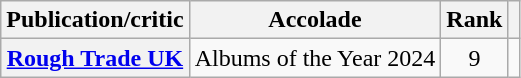<table class="wikitable sortable plainrowheaders">
<tr>
<th scope="col">Publication/critic</th>
<th scope="col">Accolade</th>
<th scope="col">Rank</th>
<th scope="col" class="unsortable"></th>
</tr>
<tr>
<th scope="row"><a href='#'>Rough Trade UK</a></th>
<td>Albums of the Year 2024</td>
<td style="text-align: center;">9</td>
<td style="text-align: center;"></td>
</tr>
</table>
